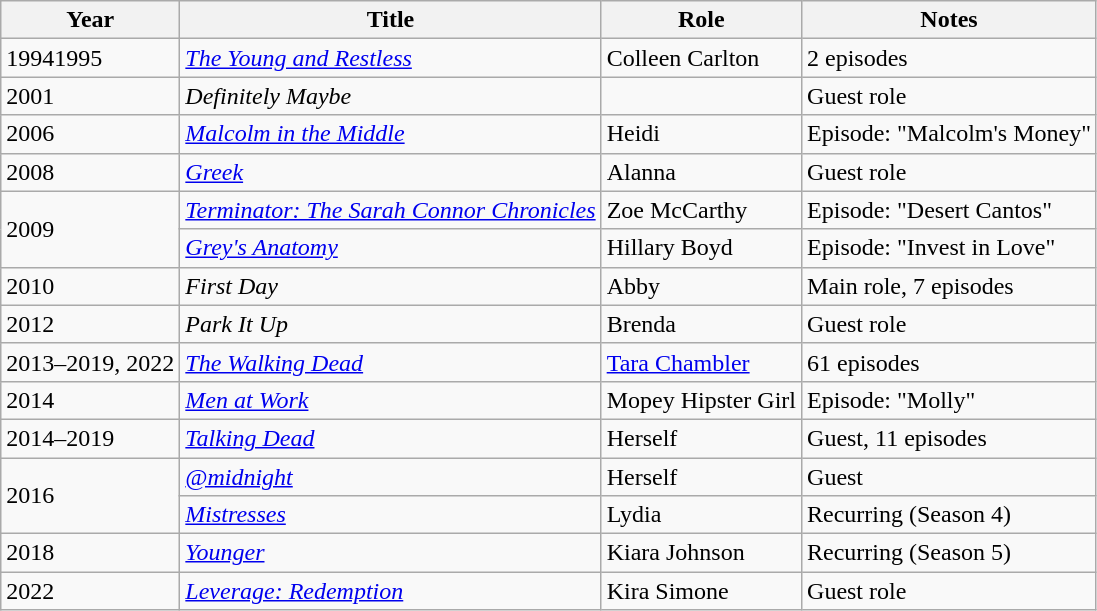<table class="wikitable sortable">
<tr>
<th>Year</th>
<th>Title</th>
<th>Role</th>
<th class="unsortable">Notes</th>
</tr>
<tr>
<td>19941995</td>
<td><em><a href='#'>The Young and Restless</a></em></td>
<td>Colleen Carlton</td>
<td>2 episodes</td>
</tr>
<tr>
<td>2001</td>
<td><em>Definitely Maybe</em></td>
<td></td>
<td>Guest role</td>
</tr>
<tr>
<td>2006</td>
<td><em><a href='#'>Malcolm in the Middle</a></em></td>
<td>Heidi</td>
<td>Episode: "Malcolm's Money"</td>
</tr>
<tr>
<td>2008</td>
<td><em><a href='#'>Greek</a></em></td>
<td>Alanna</td>
<td>Guest role</td>
</tr>
<tr>
<td rowspan="2">2009</td>
<td><em><a href='#'>Terminator: The Sarah Connor Chronicles</a></em></td>
<td>Zoe McCarthy</td>
<td>Episode: "Desert Cantos"</td>
</tr>
<tr>
<td><em><a href='#'>Grey's Anatomy</a></em></td>
<td>Hillary Boyd</td>
<td>Episode: "Invest in Love"</td>
</tr>
<tr>
<td>2010</td>
<td><em>First Day</em></td>
<td>Abby</td>
<td>Main role, 7 episodes</td>
</tr>
<tr>
<td>2012</td>
<td><em>Park It Up</em></td>
<td>Brenda</td>
<td>Guest role</td>
</tr>
<tr>
<td>2013–2019, 2022</td>
<td><em><a href='#'>The Walking Dead</a></em></td>
<td><a href='#'>Tara Chambler</a></td>
<td>61 episodes</td>
</tr>
<tr>
<td>2014</td>
<td><em><a href='#'>Men at Work</a></em></td>
<td>Mopey Hipster Girl</td>
<td>Episode: "Molly"</td>
</tr>
<tr>
<td>2014–2019</td>
<td><em><a href='#'>Talking Dead</a></em></td>
<td>Herself</td>
<td>Guest, 11 episodes</td>
</tr>
<tr>
<td rowspan="2">2016</td>
<td><em><a href='#'>@midnight</a></em></td>
<td>Herself</td>
<td>Guest</td>
</tr>
<tr>
<td><em><a href='#'>Mistresses</a></em></td>
<td>Lydia</td>
<td>Recurring (Season 4)</td>
</tr>
<tr>
<td>2018</td>
<td><em><a href='#'>Younger</a></em></td>
<td>Kiara Johnson</td>
<td>Recurring (Season 5)</td>
</tr>
<tr>
<td>2022</td>
<td><em><a href='#'>Leverage: Redemption</a></em></td>
<td>Kira Simone</td>
<td>Guest role</td>
</tr>
</table>
